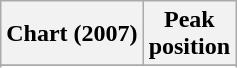<table class="wikitable sortable plainrowheaders" style="text-align:center">
<tr>
<th scope="col">Chart (2007)</th>
<th scope="col">Peak<br> position</th>
</tr>
<tr>
</tr>
<tr>
</tr>
</table>
